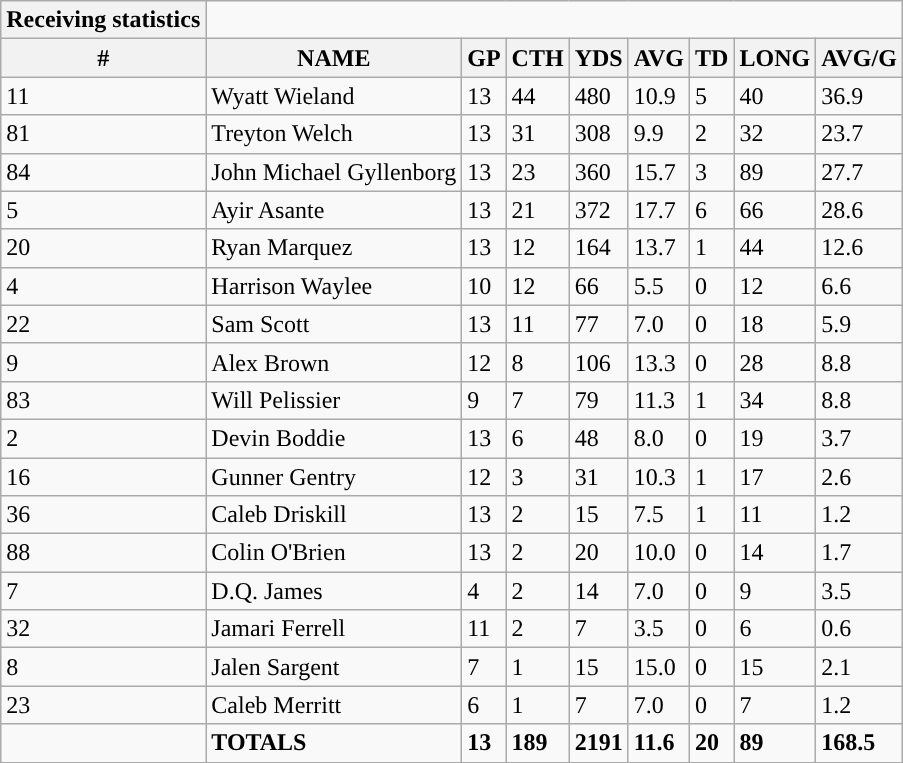<table class="wikitable collapsible">
<tr>
<th style="text-align:center; ">Receiving statistics</th>
</tr>
<tr>
<th>#</th>
<th>NAME</th>
<th>GP</th>
<th>CTH</th>
<th>YDS</th>
<th>AVG</th>
<th>TD</th>
<th>LONG</th>
<th>AVG/G</th>
</tr>
<tr>
<td>11</td>
<td>Wyatt Wieland</td>
<td>13</td>
<td>44</td>
<td>480</td>
<td>10.9</td>
<td>5</td>
<td>40</td>
<td>36.9</td>
</tr>
<tr>
<td>81</td>
<td>Treyton Welch</td>
<td>13</td>
<td>31</td>
<td>308</td>
<td>9.9</td>
<td>2</td>
<td>32</td>
<td>23.7</td>
</tr>
<tr>
<td>84</td>
<td>John Michael Gyllenborg</td>
<td>13</td>
<td>23</td>
<td>360</td>
<td>15.7</td>
<td>3</td>
<td>89</td>
<td>27.7</td>
</tr>
<tr>
<td>5</td>
<td>Ayir Asante</td>
<td>13</td>
<td>21</td>
<td>372</td>
<td>17.7</td>
<td>6</td>
<td>66</td>
<td>28.6</td>
</tr>
<tr>
<td>20</td>
<td>Ryan Marquez</td>
<td>13</td>
<td>12</td>
<td>164</td>
<td>13.7</td>
<td>1</td>
<td>44</td>
<td>12.6</td>
</tr>
<tr>
<td>4</td>
<td>Harrison Waylee</td>
<td>10</td>
<td>12</td>
<td>66</td>
<td>5.5</td>
<td>0</td>
<td>12</td>
<td>6.6</td>
</tr>
<tr>
<td>22</td>
<td>Sam Scott</td>
<td>13</td>
<td>11</td>
<td>77</td>
<td>7.0</td>
<td>0</td>
<td>18</td>
<td>5.9</td>
</tr>
<tr>
<td>9</td>
<td>Alex Brown</td>
<td>12</td>
<td>8</td>
<td>106</td>
<td>13.3</td>
<td>0</td>
<td>28</td>
<td>8.8</td>
</tr>
<tr>
<td>83</td>
<td>Will Pelissier</td>
<td>9</td>
<td>7</td>
<td>79</td>
<td>11.3</td>
<td>1</td>
<td>34</td>
<td>8.8</td>
</tr>
<tr>
<td>2</td>
<td>Devin Boddie</td>
<td>13</td>
<td>6</td>
<td>48</td>
<td>8.0</td>
<td>0</td>
<td>19</td>
<td>3.7</td>
</tr>
<tr>
<td>16</td>
<td>Gunner Gentry</td>
<td>12</td>
<td>3</td>
<td>31</td>
<td>10.3</td>
<td>1</td>
<td>17</td>
<td>2.6</td>
</tr>
<tr>
<td>36</td>
<td>Caleb Driskill</td>
<td>13</td>
<td>2</td>
<td>15</td>
<td>7.5</td>
<td>1</td>
<td>11</td>
<td>1.2</td>
</tr>
<tr>
<td>88</td>
<td>Colin O'Brien</td>
<td>13</td>
<td>2</td>
<td>20</td>
<td>10.0</td>
<td>0</td>
<td>14</td>
<td>1.7</td>
</tr>
<tr>
<td>7</td>
<td>D.Q. James</td>
<td>4</td>
<td>2</td>
<td>14</td>
<td>7.0</td>
<td>0</td>
<td>9</td>
<td>3.5</td>
</tr>
<tr>
<td>32</td>
<td>Jamari Ferrell</td>
<td>11</td>
<td>2</td>
<td>7</td>
<td>3.5</td>
<td>0</td>
<td>6</td>
<td>0.6</td>
</tr>
<tr>
<td>8</td>
<td>Jalen Sargent</td>
<td>7</td>
<td>1</td>
<td>15</td>
<td>15.0</td>
<td>0</td>
<td>15</td>
<td>2.1</td>
</tr>
<tr>
<td>23</td>
<td>Caleb Merritt</td>
<td>6</td>
<td>1</td>
<td>7</td>
<td>7.0</td>
<td>0</td>
<td>7</td>
<td>1.2</td>
</tr>
<tr>
<td></td>
<td><strong>TOTALS</strong></td>
<td><strong>13</strong></td>
<td><strong>189</strong></td>
<td><strong>2191</strong></td>
<td><strong>11.6</strong></td>
<td><strong>20</strong></td>
<td><strong>89</strong></td>
<td><strong>168.5</strong></td>
</tr>
</table>
